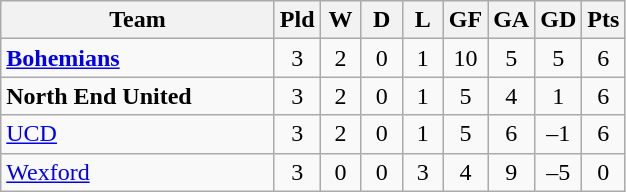<table class="wikitable" style="text-align: center;">
<tr>
<th width="175">Team</th>
<th width="20">Pld</th>
<th width="20">W</th>
<th width="20">D</th>
<th width="20">L</th>
<th width="20">GF</th>
<th width="20">GA</th>
<th width="20">GD</th>
<th width="20">Pts</th>
</tr>
<tr>
<td style="text-align:left;"><strong><a href='#'>Bohemians</a></strong></td>
<td>3</td>
<td>2</td>
<td>0</td>
<td>1</td>
<td>10</td>
<td>5</td>
<td>5</td>
<td>6</td>
</tr>
<tr>
<td style="text-align:left;"><strong>North End United</strong></td>
<td>3</td>
<td>2</td>
<td>0</td>
<td>1</td>
<td>5</td>
<td>4</td>
<td>1</td>
<td>6</td>
</tr>
<tr>
<td style="text-align:left;"><a href='#'>UCD</a></td>
<td>3</td>
<td>2</td>
<td>0</td>
<td>1</td>
<td>5</td>
<td>6</td>
<td>–1</td>
<td>6</td>
</tr>
<tr>
<td style="text-align:left;"><a href='#'>Wexford</a></td>
<td>3</td>
<td>0</td>
<td>0</td>
<td>3</td>
<td>4</td>
<td>9</td>
<td>–5</td>
<td>0</td>
</tr>
</table>
